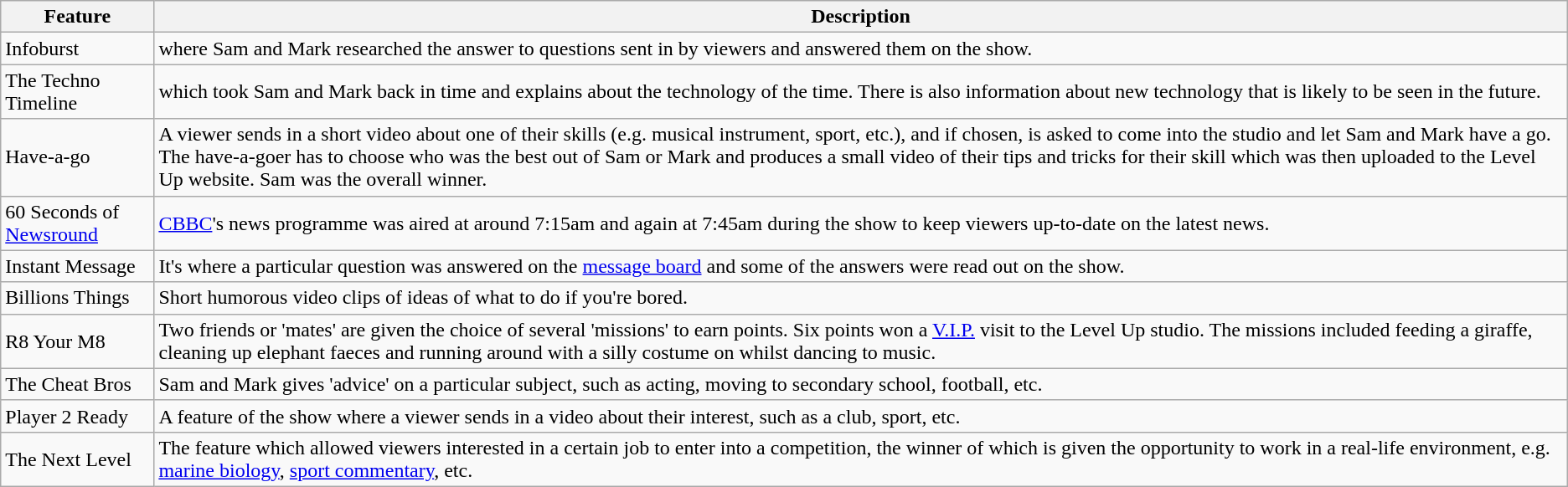<table class="wikitable">
<tr>
<th>Feature</th>
<th>Description</th>
</tr>
<tr>
<td>Infoburst</td>
<td>where Sam and Mark researched the answer to questions sent in by viewers and answered them on the show.</td>
</tr>
<tr>
<td>The Techno Timeline</td>
<td>which took Sam and Mark back in time and explains about the technology of the time. There is also information about new technology that is likely to be seen in the future.</td>
</tr>
<tr>
<td>Have-a-go</td>
<td>A viewer sends in a short video about one of their skills (e.g. musical instrument, sport, etc.), and if chosen, is asked to come into the studio and let Sam and Mark have a go. The have-a-goer has to choose who was the best out of Sam or Mark and produces a small video of their tips and tricks for their skill which was then uploaded to the Level Up website. Sam was the overall winner.</td>
</tr>
<tr>
<td>60 Seconds of <a href='#'>Newsround</a></td>
<td><a href='#'>CBBC</a>'s news programme was aired at around 7:15am and again at 7:45am during the show to keep viewers up-to-date on the latest news.</td>
</tr>
<tr>
<td>Instant Message</td>
<td>It's where a particular question was answered on the <a href='#'>message board</a> and some of the answers were read out on the show.</td>
</tr>
<tr>
<td>Billions Things</td>
<td>Short humorous video clips of ideas of what to do if you're bored.</td>
</tr>
<tr>
<td>R8 Your M8</td>
<td>Two friends or 'mates' are given the choice of several 'missions' to earn points. Six points won a <a href='#'>V.I.P.</a> visit to the Level Up studio. The missions included feeding a giraffe, cleaning up elephant faeces and running around with a silly costume on whilst dancing to music.</td>
</tr>
<tr>
<td>The Cheat Bros</td>
<td>Sam and Mark gives 'advice' on a particular subject, such as acting, moving to secondary school, football, etc.</td>
</tr>
<tr>
<td>Player 2 Ready</td>
<td>A feature of the show where a viewer sends in a video about their interest, such as a club, sport, etc.</td>
</tr>
<tr>
<td>The Next Level</td>
<td>The feature which allowed viewers interested in a certain job to enter into a competition, the winner of which is given the opportunity to work in a real-life environment, e.g. <a href='#'>marine biology</a>, <a href='#'>sport commentary</a>, etc.</td>
</tr>
</table>
